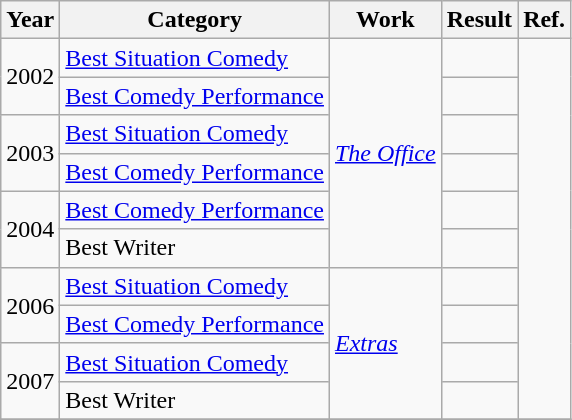<table class="wikitable">
<tr>
<th>Year</th>
<th>Category</th>
<th>Work</th>
<th>Result</th>
<th>Ref.</th>
</tr>
<tr>
<td rowspan=2>2002</td>
<td><a href='#'>Best Situation Comedy</a></td>
<td rowspan=6><em><a href='#'>The Office</a></em></td>
<td></td>
<td rowspan=10></td>
</tr>
<tr>
<td><a href='#'>Best Comedy Performance</a></td>
<td></td>
</tr>
<tr>
<td rowspan=2>2003</td>
<td><a href='#'>Best Situation Comedy</a></td>
<td></td>
</tr>
<tr>
<td><a href='#'>Best Comedy Performance</a></td>
<td></td>
</tr>
<tr>
<td rowspan=2>2004</td>
<td><a href='#'>Best Comedy Performance</a></td>
<td></td>
</tr>
<tr>
<td>Best Writer</td>
<td></td>
</tr>
<tr>
<td rowspan=2>2006</td>
<td><a href='#'>Best Situation Comedy</a></td>
<td rowspan=4><em><a href='#'>Extras</a></em></td>
<td></td>
</tr>
<tr>
<td><a href='#'>Best Comedy Performance</a></td>
<td></td>
</tr>
<tr>
<td rowspan=2>2007</td>
<td><a href='#'>Best Situation Comedy</a></td>
<td></td>
</tr>
<tr>
<td>Best Writer</td>
<td></td>
</tr>
<tr>
</tr>
</table>
